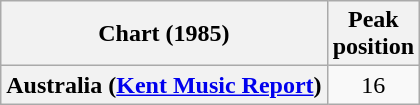<table class="wikitable sortable plainrowheaders" style="text-align:center">
<tr>
<th>Chart (1985)</th>
<th>Peak<br>position</th>
</tr>
<tr>
<th scope="row">Australia (<a href='#'>Kent Music Report</a>)</th>
<td>16</td>
</tr>
</table>
